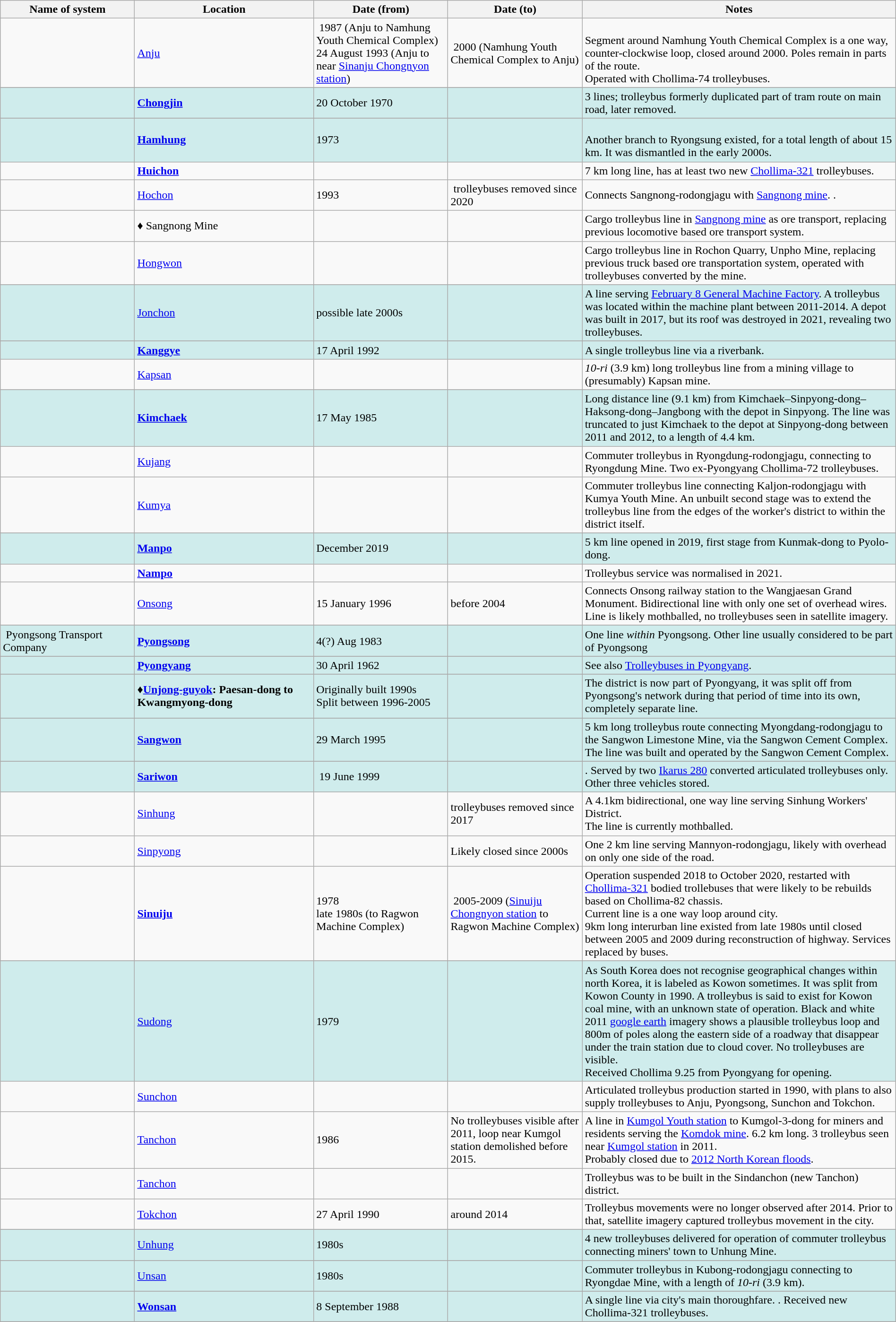<table class="wikitable" width="100%">
<tr>
<th width="15%">Name of system</th>
<th width="20%">Location</th>
<th width="15%">Date (from)</th>
<th width="15%">Date (to)</th>
<th width="35%">Notes</th>
</tr>
<tr>
<td> </td>
<td><a href='#'>Anju</a></td>
<td> 1987 (Anju to Namhung Youth Chemical Complex)<br>24 August 1993 (Anju to near <a href='#'>Sinanju Chongnyon station</a>)</td>
<td> 2000 (Namhung Youth Chemical Complex to Anju)</td>
<td><br>Segment around Namhung Youth Chemical Complex is a one way, counter-clockwise loop, closed around 2000. Poles remain in parts of the route.<br>Operated with Chollima-74 trolleybuses.</td>
</tr>
<tr>
</tr>
<tr style="background:#CFECEC">
<td> </td>
<td><strong><a href='#'>Chongjin</a></strong></td>
<td>20 October 1970</td>
<td> </td>
<td>3 lines; trolleybus formerly duplicated part of tram route on main road, later removed.</td>
</tr>
<tr>
</tr>
<tr style="background:#CFECEC">
<td> </td>
<td><strong><a href='#'>Hamhung</a></strong></td>
<td>1973</td>
<td> </td>
<td><br>Another branch to Ryongsung existed, for a total length of about 15 km. It was dismantled in the early 2000s.</td>
</tr>
<tr>
<td></td>
<td><strong><a href='#'>Huichon</a></strong></td>
<td></td>
<td></td>
<td>7 km long line, has at least two new <a href='#'>Chollima-321</a> trolleybuses.</td>
</tr>
<tr>
<td> </td>
<td><a href='#'>Hochon</a></td>
<td>1993</td>
<td> trolleybuses removed since 2020</td>
<td>Connects Sangnong-rodongjagu with <a href='#'>Sangnong mine</a>. .</td>
</tr>
<tr>
<td></td>
<td>♦ Sangnong Mine</td>
<td></td>
<td></td>
<td>Cargo trolleybus line in <a href='#'>Sangnong mine</a> as ore transport, replacing previous locomotive based ore transport system.</td>
</tr>
<tr>
<td></td>
<td><a href='#'>Hongwon</a></td>
<td></td>
<td></td>
<td>Cargo trolleybus line in Rochon Quarry, Unpho Mine, replacing previous truck based ore transportation system, operated with trolleybuses converted by the mine.</td>
</tr>
<tr>
</tr>
<tr style="background:#CFECEC">
<td> </td>
<td><a href='#'>Jonchon</a></td>
<td>possible late 2000s</td>
<td></td>
<td>A line serving <a href='#'>February 8 General Machine Factory</a>. A trolleybus was located within the machine plant between 2011-2014. A depot was built in 2017, but its roof was destroyed in 2021, revealing two trolleybuses.</td>
</tr>
<tr>
</tr>
<tr style="background:#CFECEC">
<td> </td>
<td><strong><a href='#'>Kanggye</a></strong></td>
<td>17 April 1992</td>
<td> </td>
<td>A single trolleybus line via a riverbank. </td>
</tr>
<tr>
<td></td>
<td><a href='#'>Kapsan</a></td>
<td></td>
<td></td>
<td><em>10-ri</em>  (3.9 km) long trolleybus line from a mining village to (presumably) Kapsan mine.</td>
</tr>
<tr>
</tr>
<tr style="background:#CFECEC">
<td> </td>
<td><strong><a href='#'>Kimchaek</a></strong></td>
<td>17 May 1985</td>
<td> </td>
<td>Long distance line (9.1 km) from Kimchaek–Sinpyong-dong–Haksong-dong–Jangbong with the depot in Sinpyong. The line was truncated to just Kimchaek to the depot at Sinpyong-dong between 2011 and 2012, to a length of 4.4 km.</td>
</tr>
<tr>
<td></td>
<td><a href='#'>Kujang</a></td>
<td></td>
<td></td>
<td>Commuter trolleybus in Ryongdung-rodongjagu, connecting to Ryongdung Mine. Two ex-Pyongyang Chollima-72 trolleybuses.</td>
</tr>
<tr>
<td></td>
<td><a href='#'>Kumya</a></td>
<td></td>
<td></td>
<td>Commuter trolleybus line connecting Kaljon-rodongjagu with Kumya Youth Mine. An unbuilt second stage was to extend the trolleybus line from the edges of the worker's district to within the district itself.</td>
</tr>
<tr>
</tr>
<tr style="background:#CFECEC">
<td></td>
<td><strong><a href='#'>Manpo</a></strong></td>
<td>December 2019</td>
<td></td>
<td>5 km line opened in 2019, first stage from Kunmak-dong to Pyolo-dong.</td>
</tr>
<tr>
<td> </td>
<td><strong><a href='#'>Nampo</a></strong></td>
<td> </td>
<td></td>
<td>Trolleybus service was normalised in 2021.</td>
</tr>
<tr>
<td></td>
<td><a href='#'>Onsong</a></td>
<td>15 January 1996</td>
<td>before 2004</td>
<td>Connects Onsong railway station to the Wangjaesan Grand Monument. Bidirectional line with only one set of overhead wires. Line is likely mothballed, no trolleybuses seen in satellite imagery.</td>
</tr>
<tr>
</tr>
<tr style="background:#CFECEC">
<td> Pyongsong Transport Company</td>
<td><strong><a href='#'>Pyongsong</a></strong></td>
<td>4(?) Aug 1983</td>
<td> </td>
<td>One line <em>within</em> Pyongsong. Other line usually considered to be part of Pyongsong </td>
</tr>
<tr>
</tr>
<tr style="background:#CFECEC">
<td> </td>
<td><strong><a href='#'>Pyongyang</a></strong></td>
<td>30 April 1962</td>
<td> </td>
<td>See also <a href='#'>Trolleybuses in Pyongyang</a>.</td>
</tr>
<tr>
</tr>
<tr style="background:#CFECEC">
<td></td>
<td>♦<strong><a href='#'>Unjong-guyok</a>: Paesan-dong to Kwangmyong-dong</strong></td>
<td>Originally built 1990s<br>Split between 1996-2005</td>
<td></td>
<td>The district is now part of Pyongyang, it was split off from Pyongsong's network during that period of time into its own, completely separate line.</td>
</tr>
<tr>
</tr>
<tr style="background:#CFECEC">
<td> </td>
<td><strong><a href='#'>Sangwon</a></strong></td>
<td>29 March 1995</td>
<td> </td>
<td>5 km long trolleybus route connecting Myongdang-rodongjagu to the Sangwon Limestone Mine, via the Sangwon Cement Complex. The line was built and operated by the Sangwon Cement Complex.</td>
</tr>
<tr>
</tr>
<tr style="background:#CFECEC">
<td> </td>
<td><strong><a href='#'>Sariwon</a></strong></td>
<td> 19 June 1999</td>
<td></td>
<td>. Served by two <a href='#'>Ikarus 280</a> converted articulated trolleybuses only. Other three vehicles stored.</td>
</tr>
<tr>
<td></td>
<td><a href='#'>Sinhung</a></td>
<td></td>
<td>trolleybuses removed since 2017</td>
<td>A 4.1km bidirectional, one way line serving Sinhung Workers' District.<br>The line is currently mothballed.</td>
</tr>
<tr>
<td></td>
<td><a href='#'>Sinpyong</a></td>
<td></td>
<td>Likely closed since 2000s</td>
<td>One 2 km line serving Mannyon-rodongjagu, likely with overhead on only one side of the road.</td>
</tr>
<tr>
<td> </td>
<td><strong><a href='#'>Sinuiju</a></strong></td>
<td>1978 <br>late 1980s (to Ragwon Machine Complex)</td>
<td> 2005-2009 (<a href='#'>Sinuiju Chongnyon station</a> to Ragwon Machine Complex)</td>
<td>Operation suspended 2018 to October 2020, restarted with <a href='#'>Chollima-321</a> bodied trollebuses that were likely to be rebuilds based on Chollima-82 chassis.<br>Current line is a one way loop around city.<br>9km long interurban line existed from late 1980s until closed between 2005 and 2009 during reconstruction of highway. Services replaced by buses.</td>
</tr>
<tr>
</tr>
<tr style="background:#CFECEC">
<td></td>
<td><a href='#'>Sudong</a></td>
<td>1979</td>
<td></td>
<td>As South Korea does not recognise geographical changes within north Korea, it is labeled as Kowon sometimes. It was split from Kowon County in 1990. A trolleybus is said to exist for Kowon coal mine, with an unknown state of operation. Black and white 2011 <a href='#'>google earth</a> imagery shows a plausible trolleybus loop and 800m of poles along the eastern side of a roadway that disappear under the train station due to cloud cover. No trolleybuses are visible.<br>Received Chollima 9.25 from Pyongyang for opening.</td>
</tr>
<tr>
<td></td>
<td><a href='#'>Sunchon</a></td>
<td></td>
<td></td>
<td>Articulated trolleybus production started in 1990, with plans to also supply trolleybuses to Anju, Pyongsong, Sunchon and Tokchon.</td>
</tr>
<tr>
<td></td>
<td><a href='#'>Tanchon</a></td>
<td>1986</td>
<td>No trolleybuses visible after 2011, loop near Kumgol station demolished before 2015.</td>
<td>A line in <a href='#'>Kumgol Youth station</a> to Kumgol-3-dong for miners and residents serving the <a href='#'>Komdok mine</a>. 6.2 km long. 3 trolleybus seen near <a href='#'>Kumgol station</a> in 2011.<br>Probably closed due to <a href='#'>2012 North Korean floods</a>.</td>
</tr>
<tr>
<td></td>
<td><a href='#'>Tanchon</a></td>
<td></td>
<td></td>
<td>Trolleybus was to be built in the Sindanchon (new Tanchon) district.</td>
</tr>
<tr>
<td></td>
<td><a href='#'>Tokchon</a></td>
<td>27 April 1990</td>
<td>around 2014</td>
<td>Trolleybus movements were no longer observed after 2014. Prior to that, satellite imagery captured trolleybus movement in the city.</td>
</tr>
<tr>
</tr>
<tr style="background:#CFECEC">
<td></td>
<td><a href='#'>Unhung</a></td>
<td>1980s</td>
<td></td>
<td>4 new trolleybuses delivered for operation of commuter trolleybus connecting miners' town to Unhung Mine.</td>
</tr>
<tr>
</tr>
<tr style="background:#CFECEC">
<td></td>
<td><a href='#'>Unsan</a></td>
<td>1980s</td>
<td></td>
<td>Commuter trolleybus in Kubong-rodongjagu connecting to Ryongdae Mine, with a length of <em>10-ri</em>  (3.9 km).</td>
</tr>
<tr>
</tr>
<tr style="background:#CFECEC">
<td> </td>
<td><strong><a href='#'>Wonsan</a></strong></td>
<td>8 September 1988</td>
<td></td>
<td>A single line via city's main thoroughfare. . Received new Chollima-321 trolleybuses.</td>
</tr>
<tr>
</tr>
</table>
